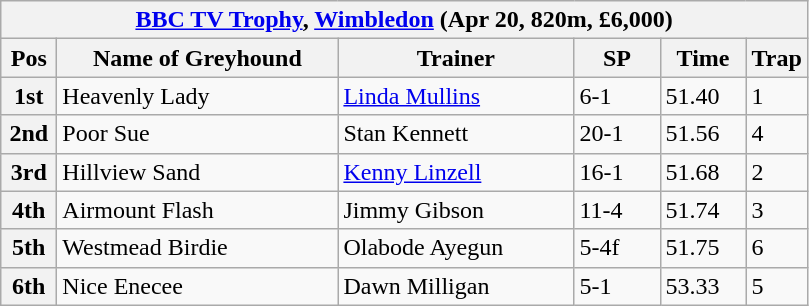<table class="wikitable">
<tr>
<th colspan="6"><a href='#'>BBC TV Trophy</a>, <a href='#'>Wimbledon</a> (Apr 20, 820m, £6,000)</th>
</tr>
<tr>
<th width=30>Pos</th>
<th width=180>Name of Greyhound</th>
<th width=150>Trainer</th>
<th width=50>SP</th>
<th width=50>Time</th>
<th width=30>Trap</th>
</tr>
<tr>
<th>1st</th>
<td>Heavenly Lady</td>
<td><a href='#'>Linda Mullins</a></td>
<td>6-1</td>
<td>51.40</td>
<td>1</td>
</tr>
<tr>
<th>2nd</th>
<td>Poor Sue</td>
<td>Stan Kennett</td>
<td>20-1</td>
<td>51.56</td>
<td>4</td>
</tr>
<tr>
<th>3rd</th>
<td>Hillview Sand</td>
<td><a href='#'>Kenny Linzell</a></td>
<td>16-1</td>
<td>51.68</td>
<td>2</td>
</tr>
<tr>
<th>4th</th>
<td>Airmount Flash</td>
<td>Jimmy Gibson</td>
<td>11-4</td>
<td>51.74</td>
<td>3</td>
</tr>
<tr>
<th>5th</th>
<td>Westmead Birdie</td>
<td>Olabode Ayegun</td>
<td>5-4f</td>
<td>51.75</td>
<td>6</td>
</tr>
<tr>
<th>6th</th>
<td>Nice Enecee</td>
<td>Dawn Milligan</td>
<td>5-1</td>
<td>53.33</td>
<td>5</td>
</tr>
</table>
